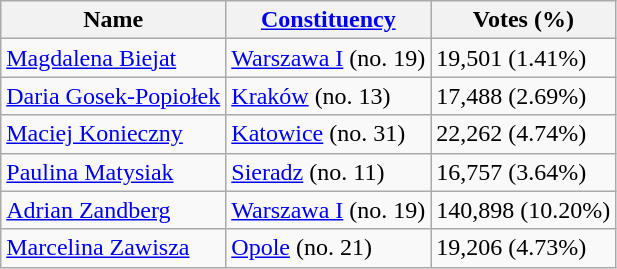<table class="wikitable">
<tr>
<th>Name</th>
<th><a href='#'>Constituency</a></th>
<th>Votes (%)</th>
</tr>
<tr>
<td><a href='#'>Magdalena Biejat</a></td>
<td><a href='#'>Warszawa I</a> (no. 19)</td>
<td>19,501 (1.41%)</td>
</tr>
<tr>
<td><a href='#'>Daria Gosek-Popiołek</a></td>
<td><a href='#'>Kraków</a> (no. 13)</td>
<td>17,488 (2.69%)</td>
</tr>
<tr>
<td><a href='#'>Maciej Konieczny</a></td>
<td><a href='#'>Katowice</a> (no. 31)</td>
<td>22,262 (4.74%)</td>
</tr>
<tr>
<td><a href='#'>Paulina Matysiak</a></td>
<td><a href='#'>Sieradz</a> (no. 11)</td>
<td>16,757 (3.64%)</td>
</tr>
<tr>
<td><a href='#'>Adrian Zandberg</a></td>
<td><a href='#'>Warszawa I</a> (no. 19)</td>
<td>140,898 (10.20%)</td>
</tr>
<tr>
<td><a href='#'>Marcelina Zawisza</a></td>
<td><a href='#'>Opole</a> (no. 21)</td>
<td>19,206 (4.73%)</td>
</tr>
</table>
